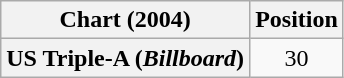<table class="wikitable plainrowheaders" style="text-align:center">
<tr>
<th scope="col">Chart (2004)</th>
<th scope="col">Position</th>
</tr>
<tr>
<th scope="row">US Triple-A (<em>Billboard</em>)</th>
<td>30</td>
</tr>
</table>
